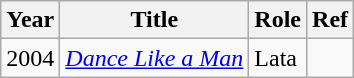<table class="wikitable sortable">
<tr>
<th>Year</th>
<th>Title</th>
<th>Role</th>
<th class="unsortable">Ref</th>
</tr>
<tr>
<td>2004</td>
<td><em><a href='#'>Dance Like a Man</a></em></td>
<td>Lata</td>
<td></td>
</tr>
</table>
